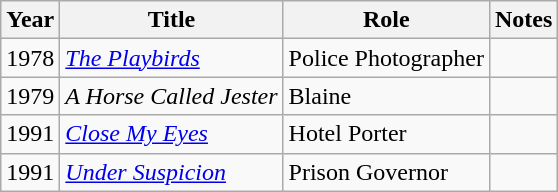<table class="wikitable">
<tr>
<th>Year</th>
<th>Title</th>
<th>Role</th>
<th>Notes</th>
</tr>
<tr>
<td>1978</td>
<td><em><a href='#'>The Playbirds</a></em></td>
<td>Police Photographer</td>
<td></td>
</tr>
<tr>
<td>1979</td>
<td><em>A Horse Called Jester</em></td>
<td>Blaine</td>
<td></td>
</tr>
<tr>
<td>1991</td>
<td><em><a href='#'>Close My Eyes</a></em></td>
<td>Hotel Porter</td>
<td></td>
</tr>
<tr>
<td>1991</td>
<td><em><a href='#'>Under Suspicion</a></em></td>
<td>Prison Governor</td>
<td></td>
</tr>
</table>
